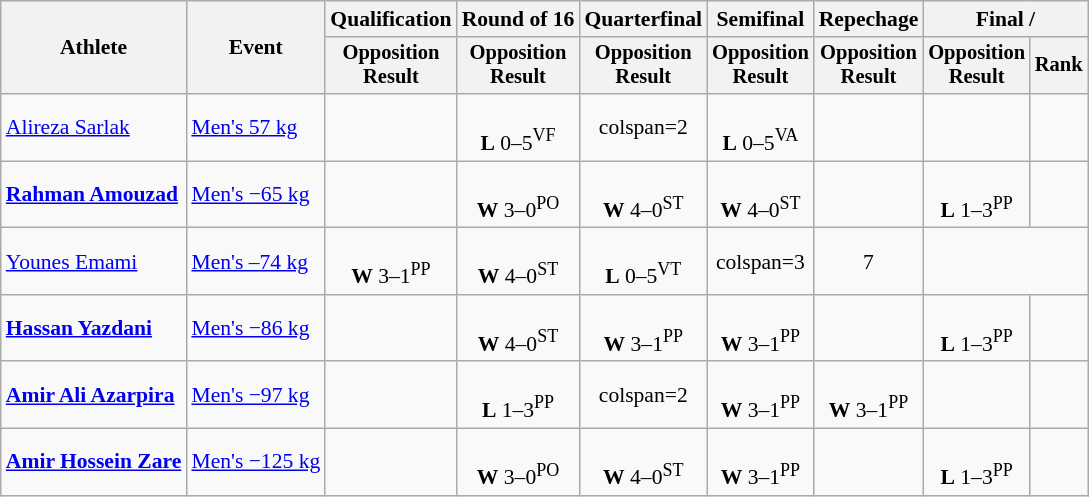<table class="wikitable" style="font-size:90%">
<tr>
<th rowspan=2>Athlete</th>
<th rowspan=2>Event</th>
<th>Qualification</th>
<th>Round of 16</th>
<th>Quarterfinal</th>
<th>Semifinal</th>
<th>Repechage</th>
<th colspan=2>Final / </th>
</tr>
<tr style="font-size: 95%">
<th>Opposition<br>Result</th>
<th>Opposition<br>Result</th>
<th>Opposition<br>Result</th>
<th>Opposition<br>Result</th>
<th>Opposition<br>Result</th>
<th>Opposition<br>Result</th>
<th>Rank</th>
</tr>
<tr align=center>
<td align=left><a href='#'>Alireza Sarlak</a></td>
<td align=left><a href='#'>Men's 57 kg</a></td>
<td></td>
<td><br><strong>L</strong> 0–5<sup>VF</sup></td>
<td>colspan=2 </td>
<td><br><strong>L</strong> 0–5<sup>VA</sup></td>
<td></td>
<td></td>
</tr>
<tr align=center>
<td align=left><strong><a href='#'>Rahman Amouzad</a></strong></td>
<td align=left><a href='#'>Men's −65 kg</a></td>
<td></td>
<td><br><strong>W</strong> 3–0<sup>PO</sup></td>
<td><br><strong>W</strong> 4–0<sup>ST</sup></td>
<td><br><strong>W</strong> 4–0<sup>ST</sup></td>
<td></td>
<td><br><strong>L</strong> 1–3<sup>PP</sup></td>
<td></td>
</tr>
<tr align=center>
<td align=left><a href='#'>Younes Emami</a></td>
<td align=left><a href='#'>Men's –74 kg</a></td>
<td><br><strong>W</strong> 3–1<sup>PP</sup></td>
<td><br><strong>W</strong> 4–0<sup>ST</sup></td>
<td><br><strong>L</strong> 0–5<sup>VT</sup></td>
<td>colspan=3 </td>
<td>7</td>
</tr>
<tr align=center>
<td align=left><strong><a href='#'>Hassan Yazdani</a></strong></td>
<td align=left><a href='#'>Men's −86 kg</a></td>
<td></td>
<td><br><strong>W</strong> 4–0<sup>ST</sup></td>
<td><br><strong>W</strong> 3–1<sup>PP</sup></td>
<td><br><strong>W</strong> 3–1<sup>PP</sup></td>
<td></td>
<td><br><strong>L</strong> 1–3<sup>PP</sup></td>
<td></td>
</tr>
<tr align=center>
<td align=left><strong><a href='#'>Amir Ali Azarpira</a></strong></td>
<td align=left><a href='#'>Men's −97 kg</a></td>
<td></td>
<td><br><strong>L</strong> 1–3<sup>PP</sup></td>
<td>colspan=2 </td>
<td><br><strong>W</strong> 3–1<sup>PP</sup></td>
<td><br><strong>W</strong> 3–1<sup>PP</sup></td>
<td></td>
</tr>
<tr align=center>
<td align=left><strong><a href='#'>Amir Hossein Zare</a></strong></td>
<td align=left><a href='#'>Men's −125 kg</a></td>
<td></td>
<td><br><strong>W</strong> 3–0<sup>PO</sup></td>
<td><br><strong>W</strong> 4–0<sup>ST</sup></td>
<td><br><strong>W</strong> 3–1<sup>PP</sup></td>
<td></td>
<td><br><strong>L</strong> 1–3<sup>PP</sup></td>
<td></td>
</tr>
</table>
